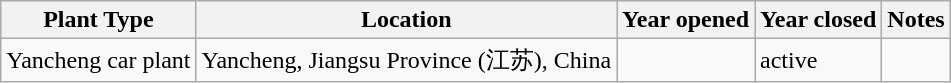<table class="wikitable">
<tr>
<th>Plant Type</th>
<th>Location</th>
<th>Year opened</th>
<th>Year closed</th>
<th>Notes</th>
</tr>
<tr>
<td>Yancheng car plant</td>
<td>Yancheng, Jiangsu Province (江苏), China</td>
<td></td>
<td>active</td>
<td></td>
</tr>
</table>
